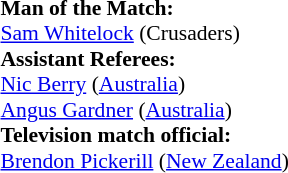<table style="width:100%; font-size:90%;">
<tr>
<td><br><strong>Man of the Match:</strong>
<br><a href='#'>Sam Whitelock</a> (Crusaders)<br><strong>Assistant Referees:</strong>
<br><a href='#'>Nic Berry</a> (<a href='#'>Australia</a>)
<br><a href='#'>Angus Gardner</a> (<a href='#'>Australia</a>)
<br><strong>Television match official:</strong>
<br><a href='#'>Brendon Pickerill</a> (<a href='#'>New Zealand</a>)</td>
</tr>
</table>
